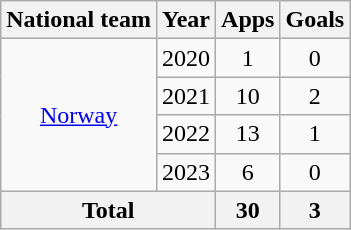<table class="wikitable" style="text-align:center">
<tr>
<th>National team</th>
<th>Year</th>
<th>Apps</th>
<th>Goals</th>
</tr>
<tr>
<td rowspan="4"><a href='#'>Norway</a></td>
<td>2020</td>
<td>1</td>
<td>0</td>
</tr>
<tr>
<td>2021</td>
<td>10</td>
<td>2</td>
</tr>
<tr>
<td>2022</td>
<td>13</td>
<td>1</td>
</tr>
<tr>
<td>2023</td>
<td>6</td>
<td>0</td>
</tr>
<tr>
<th colspan="2">Total</th>
<th>30</th>
<th>3</th>
</tr>
</table>
